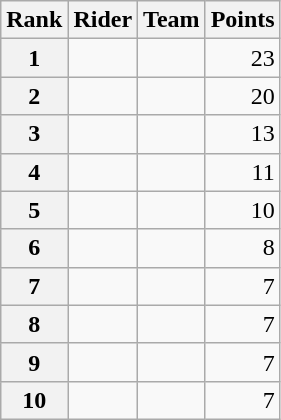<table class="wikitable" margin-bottom:0;">
<tr>
<th scope="col">Rank</th>
<th scope="col">Rider</th>
<th scope="col">Team</th>
<th scope="col">Points</th>
</tr>
<tr>
<th scope="row">1</th>
<td> </td>
<td></td>
<td align="right">23</td>
</tr>
<tr>
<th scope="row">2</th>
<td> </td>
<td></td>
<td align="right">20</td>
</tr>
<tr>
<th scope="row">3</th>
<td> </td>
<td></td>
<td align="right">13</td>
</tr>
<tr>
<th scope="row">4</th>
<td></td>
<td></td>
<td align="right">11</td>
</tr>
<tr>
<th scope="row">5</th>
<td></td>
<td></td>
<td align="right">10</td>
</tr>
<tr>
<th scope="row">6</th>
<td></td>
<td></td>
<td align="right">8</td>
</tr>
<tr>
<th scope="row">7</th>
<td></td>
<td></td>
<td align="right">7</td>
</tr>
<tr>
<th scope="row">8</th>
<td></td>
<td></td>
<td align="right">7</td>
</tr>
<tr>
<th scope="row">9</th>
<td></td>
<td></td>
<td align="right">7</td>
</tr>
<tr>
<th scope="row">10</th>
<td></td>
<td></td>
<td align="right">7</td>
</tr>
</table>
